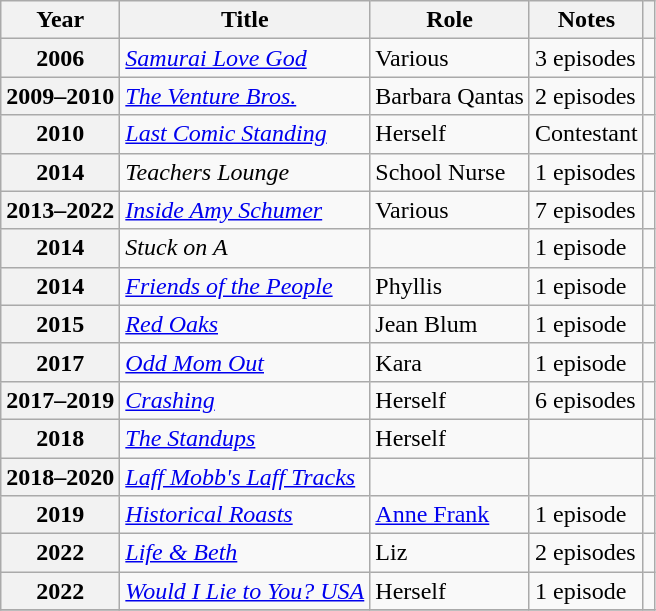<table class="wikitable plainrowheaders sortable" style="margin-right: 0;">
<tr>
<th scope="col">Year</th>
<th scope="col">Title</th>
<th scope="col">Role</th>
<th scope="col" class="unsortable">Notes</th>
<th scope="col" class="unsortable"></th>
</tr>
<tr>
<th scope="row">2006</th>
<td><em><a href='#'>Samurai Love God</a></em></td>
<td>Various</td>
<td>3 episodes</td>
<td style="text-align:center"></td>
</tr>
<tr>
<th scope="row">2009–2010</th>
<td><em><a href='#'>The Venture Bros.</a></em></td>
<td>Barbara Qantas</td>
<td>2 episodes</td>
<td style="text-align:center"></td>
</tr>
<tr>
<th scope="row">2010</th>
<td><em><a href='#'>Last Comic Standing</a></em></td>
<td>Herself</td>
<td>Contestant</td>
<td style="text-align:center"></td>
</tr>
<tr>
<th scope="row">2014</th>
<td><em>Teachers Lounge</em></td>
<td>School Nurse</td>
<td>1 episodes</td>
<td style="text-align:center"></td>
</tr>
<tr>
<th scope="row">2013–2022</th>
<td><em><a href='#'>Inside Amy Schumer</a></em></td>
<td>Various</td>
<td>7 episodes</td>
<td style="text-align:center"></td>
</tr>
<tr>
<th scope="row">2014</th>
<td><em>Stuck on A</em></td>
<td></td>
<td>1 episode</td>
<td style="text-align:center"></td>
</tr>
<tr>
<th scope="row">2014</th>
<td><em><a href='#'>Friends of the People</a></em></td>
<td>Phyllis</td>
<td>1 episode</td>
<td style="text-align:center"></td>
</tr>
<tr>
<th scope="row">2015</th>
<td><em><a href='#'>Red Oaks</a></em></td>
<td>Jean Blum</td>
<td>1 episode</td>
<td style="text-align:center"></td>
</tr>
<tr>
<th scope="row">2017</th>
<td><em><a href='#'>Odd Mom Out</a></em></td>
<td>Kara</td>
<td>1 episode</td>
<td style="text-align:center"></td>
</tr>
<tr>
<th scope="row">2017–2019</th>
<td><em><a href='#'>Crashing</a></em></td>
<td>Herself</td>
<td>6 episodes</td>
<td style="text-align:center"></td>
</tr>
<tr>
<th scope="row">2018</th>
<td><em><a href='#'>The Standups</a></em></td>
<td>Herself</td>
<td></td>
<td style="text-align:center;"></td>
</tr>
<tr>
<th scope="row">2018–2020</th>
<td><em><a href='#'>Laff Mobb's Laff Tracks</a></em></td>
<td></td>
<td></td>
<td style="text-align:center"></td>
</tr>
<tr>
<th scope="row">2019</th>
<td><em><a href='#'>Historical Roasts</a></em></td>
<td><a href='#'>Anne Frank</a></td>
<td>1 episode</td>
<td style="text-align:center"></td>
</tr>
<tr>
<th scope="row">2022</th>
<td><em><a href='#'>Life & Beth</a></em></td>
<td>Liz</td>
<td>2 episodes</td>
<td style="text-align:center"></td>
</tr>
<tr>
<th scope="row">2022</th>
<td><em><a href='#'>Would I Lie to You? USA</a></em></td>
<td>Herself</td>
<td>1 episode</td>
<td style="text-align:center"></td>
</tr>
<tr>
</tr>
</table>
